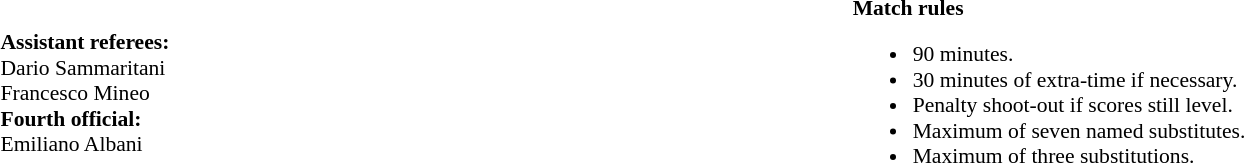<table width=100% style="font-size: 90%">
<tr>
<td><br><strong>Assistant referees:</strong>
<br>Dario Sammaritani
<br>Francesco Mineo
<br><strong>Fourth official:</strong>
<br>Emiliano Albani</td>
<td width=55% valign=top><br><strong>Match rules</strong><ul><li>90 minutes.</li><li>30 minutes of extra-time if necessary.</li><li>Penalty shoot-out if scores still level.</li><li>Maximum of seven named substitutes.</li><li>Maximum of three substitutions.</li></ul></td>
</tr>
</table>
